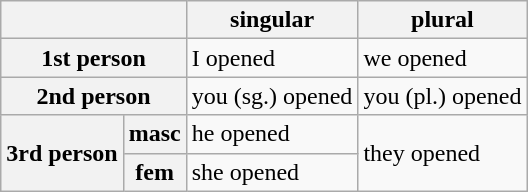<table class="wikitable">
<tr>
<th colspan="2"></th>
<th>singular</th>
<th>plural</th>
</tr>
<tr>
<th colspan="2">1st person</th>
<td> I opened</td>
<td> we opened</td>
</tr>
<tr>
<th colspan="2">2nd person</th>
<td> you (sg.) opened</td>
<td> you (pl.) opened</td>
</tr>
<tr>
<th rowspan="2">3rd person</th>
<th>masc</th>
<td> he opened</td>
<td rowspan="2"> they opened</td>
</tr>
<tr>
<th>fem</th>
<td> she opened</td>
</tr>
</table>
